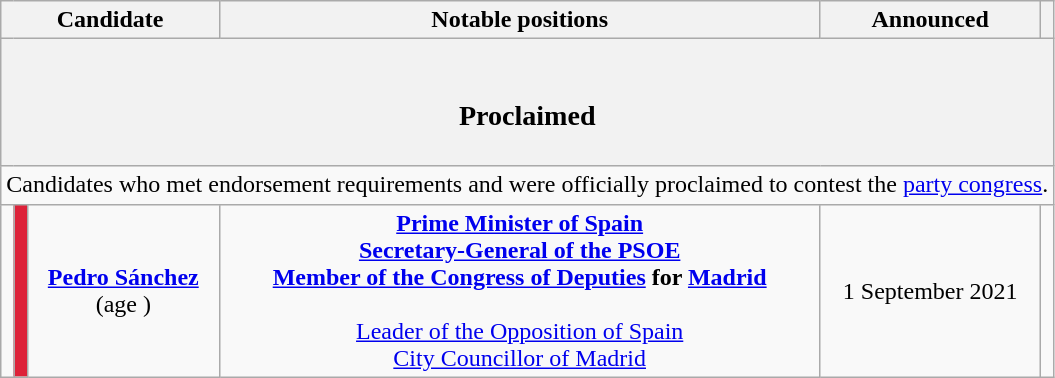<table class="wikitable" style="text-align:center;">
<tr>
<th colspan="3">Candidate</th>
<th>Notable positions</th>
<th>Announced</th>
<th></th>
</tr>
<tr>
<th colspan="6"><br><h3>Proclaimed</h3></th>
</tr>
<tr>
<td colspan="6">Candidates who met endorsement requirements and were officially proclaimed to contest the <a href='#'>party congress</a>.</td>
</tr>
<tr>
<td></td>
<td style="color:inherit;background:#DD2239"></td>
<td><strong><a href='#'>Pedro Sánchez</a></strong><br>(age )</td>
<td><strong><a href='#'>Prime Minister of Spain</a> <br><a href='#'>Secretary-General of the PSOE</a> <br><a href='#'>Member of the Congress of Deputies</a> for <a href='#'>Madrid</a><br></strong><br><a href='#'>Leader of the Opposition of Spain</a> <br><a href='#'>City Councillor of Madrid</a> </td>
<td>1 September 2021</td>
<td><br></td>
</tr>
</table>
